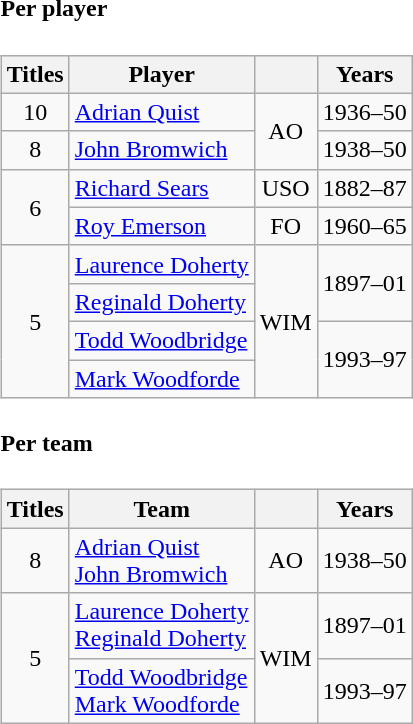<table>
<tr valign=top>
<td><br><h4>Per player</h4><table class="wikitable nowrap">
<tr>
<th>Titles</th>
<th>Player</th>
<th></th>
<th>Years</th>
</tr>
<tr>
<td align=center>10</td>
<td> <a href='#'>Adrian Quist</a></td>
<td rowspan="2" align=center>AO</td>
<td>1936–50</td>
</tr>
<tr>
<td align=center>8</td>
<td> <a href='#'>John Bromwich</a></td>
<td>1938–50</td>
</tr>
<tr>
<td rowspan="2" align=center>6</td>
<td> <a href='#'>Richard Sears</a></td>
<td align=center>USO</td>
<td>1882–87</td>
</tr>
<tr>
<td> <a href='#'>Roy Emerson</a></td>
<td align=center>FO</td>
<td>1960–65</td>
</tr>
<tr>
<td rowspan="4" align=center>5</td>
<td> <a href='#'>Laurence Doherty</a></td>
<td rowspan="4" align=center>WIM</td>
<td rowspan="2">1897–01</td>
</tr>
<tr>
<td> <a href='#'>Reginald Doherty</a></td>
</tr>
<tr>
<td> <a href='#'>Todd Woodbridge</a></td>
<td rowspan="2">1993–97</td>
</tr>
<tr>
<td> <a href='#'>Mark Woodforde</a></td>
</tr>
</table>
<h4>Per team</h4><table class="wikitable nowrap">
<tr>
<th>Titles</th>
<th>Team</th>
<th></th>
<th>Years</th>
</tr>
<tr>
<td align=center>8</td>
<td> <a href='#'>Adrian Quist</a> <br>  <a href='#'>John Bromwich</a></td>
<td align=center>AO</td>
<td>1938–50</td>
</tr>
<tr>
<td rowspan="2" align=center>5</td>
<td> <a href='#'>Laurence Doherty</a> <br>  <a href='#'>Reginald Doherty</a></td>
<td rowspan="2" align=center>WIM</td>
<td>1897–01</td>
</tr>
<tr>
<td> <a href='#'>Todd Woodbridge</a> <br>  <a href='#'>Mark Woodforde</a></td>
<td>1993–97</td>
</tr>
</table>
</td>
</tr>
</table>
